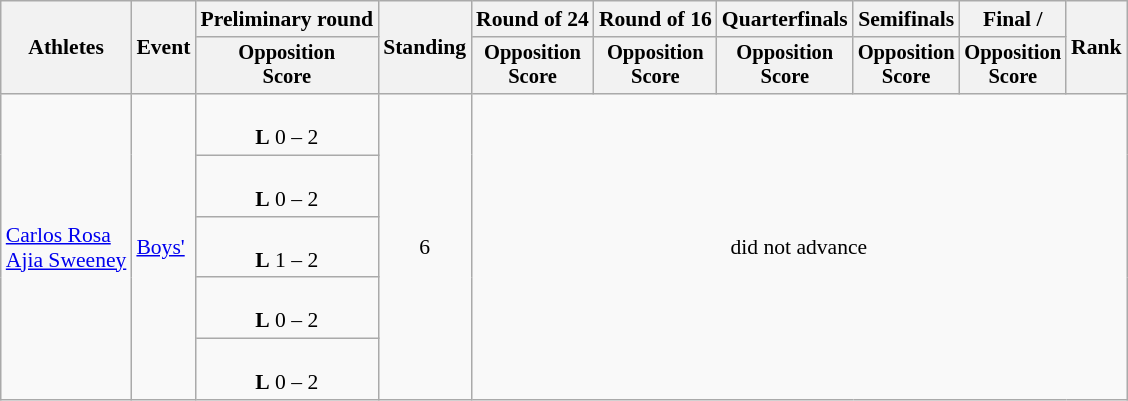<table class=wikitable style="font-size:90%">
<tr>
<th rowspan="2">Athletes</th>
<th rowspan="2">Event</th>
<th>Preliminary round</th>
<th rowspan="2">Standing</th>
<th>Round of 24</th>
<th>Round of 16</th>
<th>Quarterfinals</th>
<th>Semifinals</th>
<th>Final / </th>
<th rowspan=2>Rank</th>
</tr>
<tr style="font-size:95%">
<th>Opposition<br>Score</th>
<th>Opposition<br>Score</th>
<th>Opposition<br>Score</th>
<th>Opposition<br>Score</th>
<th>Opposition<br>Score</th>
<th>Opposition<br>Score</th>
</tr>
<tr align=center>
<td align=left rowspan=5><a href='#'>Carlos Rosa</a><br><a href='#'>Ajia Sweeney</a></td>
<td align=left rowspan=5><a href='#'>Boys'</a></td>
<td><br><strong>L</strong> 0 – 2</td>
<td rowspan=5>6</td>
<td rowspan=5 colspan=6>did not advance</td>
</tr>
<tr align=center>
<td><br><strong>L</strong> 0 – 2</td>
</tr>
<tr align=center>
<td><br><strong>L</strong> 1 – 2</td>
</tr>
<tr align=center>
<td><br><strong>L</strong> 0 – 2</td>
</tr>
<tr align=center>
<td><br><strong>L</strong> 0 – 2</td>
</tr>
</table>
